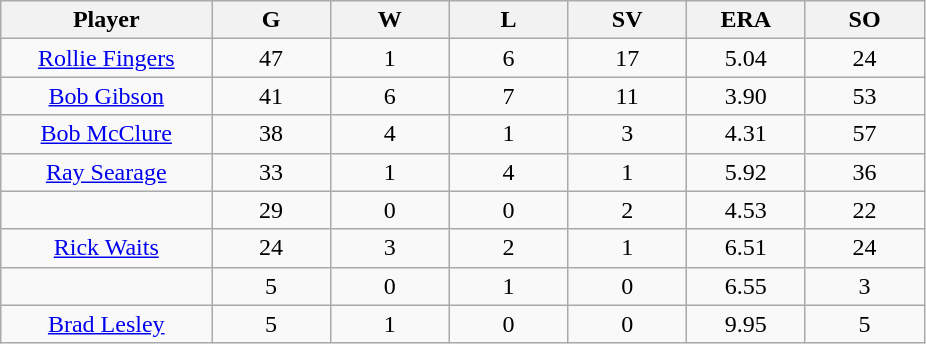<table class="wikitable sortable">
<tr>
<th bgcolor="#DDDDFF" width="16%">Player</th>
<th bgcolor="#DDDDFF" width="9%">G</th>
<th bgcolor="#DDDDFF" width="9%">W</th>
<th bgcolor="#DDDDFF" width="9%">L</th>
<th bgcolor="#DDDDFF" width="9%">SV</th>
<th bgcolor="#DDDDFF" width="9%">ERA</th>
<th bgcolor="#DDDDFF" width="9%">SO</th>
</tr>
<tr align="center">
<td><a href='#'>Rollie Fingers</a></td>
<td>47</td>
<td>1</td>
<td>6</td>
<td>17</td>
<td>5.04</td>
<td>24</td>
</tr>
<tr align=center>
<td><a href='#'>Bob Gibson</a></td>
<td>41</td>
<td>6</td>
<td>7</td>
<td>11</td>
<td>3.90</td>
<td>53</td>
</tr>
<tr align=center>
<td><a href='#'>Bob McClure</a></td>
<td>38</td>
<td>4</td>
<td>1</td>
<td>3</td>
<td>4.31</td>
<td>57</td>
</tr>
<tr align=center>
<td><a href='#'>Ray Searage</a></td>
<td>33</td>
<td>1</td>
<td>4</td>
<td>1</td>
<td>5.92</td>
<td>36</td>
</tr>
<tr align=center>
<td></td>
<td>29</td>
<td>0</td>
<td>0</td>
<td>2</td>
<td>4.53</td>
<td>22</td>
</tr>
<tr align="center">
<td><a href='#'>Rick Waits</a></td>
<td>24</td>
<td>3</td>
<td>2</td>
<td>1</td>
<td>6.51</td>
<td>24</td>
</tr>
<tr align=center>
<td></td>
<td>5</td>
<td>0</td>
<td>1</td>
<td>0</td>
<td>6.55</td>
<td>3</td>
</tr>
<tr align="center">
<td><a href='#'>Brad Lesley</a></td>
<td>5</td>
<td>1</td>
<td>0</td>
<td>0</td>
<td>9.95</td>
<td>5</td>
</tr>
</table>
